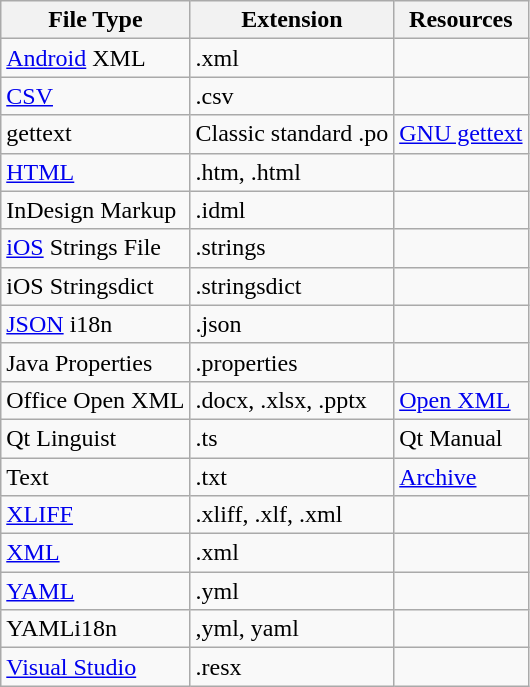<table class="wikitable">
<tr>
<th>File Type</th>
<th>Extension</th>
<th>Resources</th>
</tr>
<tr>
<td><a href='#'>Android</a> XML</td>
<td>.xml</td>
<td></td>
</tr>
<tr>
<td><a href='#'>CSV</a></td>
<td>.csv</td>
<td></td>
</tr>
<tr>
<td>gettext</td>
<td>Classic standard .po</td>
<td><a href='#'>GNU gettext</a></td>
</tr>
<tr>
<td><a href='#'>HTML</a></td>
<td>.htm, .html</td>
<td></td>
</tr>
<tr>
<td>InDesign Markup</td>
<td>.idml</td>
<td></td>
</tr>
<tr>
<td><a href='#'>iOS</a> Strings File</td>
<td>.strings</td>
<td></td>
</tr>
<tr>
<td>iOS Stringsdict</td>
<td>.stringsdict</td>
<td></td>
</tr>
<tr>
<td><a href='#'>JSON</a> i18n</td>
<td>.json</td>
<td><br></td>
</tr>
<tr>
<td>Java Properties</td>
<td>.properties</td>
<td></td>
</tr>
<tr>
<td>Office Open XML</td>
<td>.docx, .xlsx, .pptx</td>
<td><a href='#'>Open XML</a></td>
</tr>
<tr>
<td>Qt Linguist</td>
<td>.ts</td>
<td>Qt Manual</td>
</tr>
<tr>
<td>Text</td>
<td>.txt</td>
<td><a href='#'>Archive</a></td>
</tr>
<tr>
<td><a href='#'>XLIFF</a></td>
<td>.xliff, .xlf, .xml</td>
<td></td>
</tr>
<tr>
<td><a href='#'>XML</a></td>
<td>.xml</td>
<td></td>
</tr>
<tr>
<td><a href='#'>YAML</a></td>
<td>.yml</td>
<td></td>
</tr>
<tr>
<td>YAMLi18n</td>
<td>,yml, yaml</td>
<td></td>
</tr>
<tr>
<td><a href='#'>Visual Studio</a></td>
<td>.resx</td>
<td></td>
</tr>
</table>
